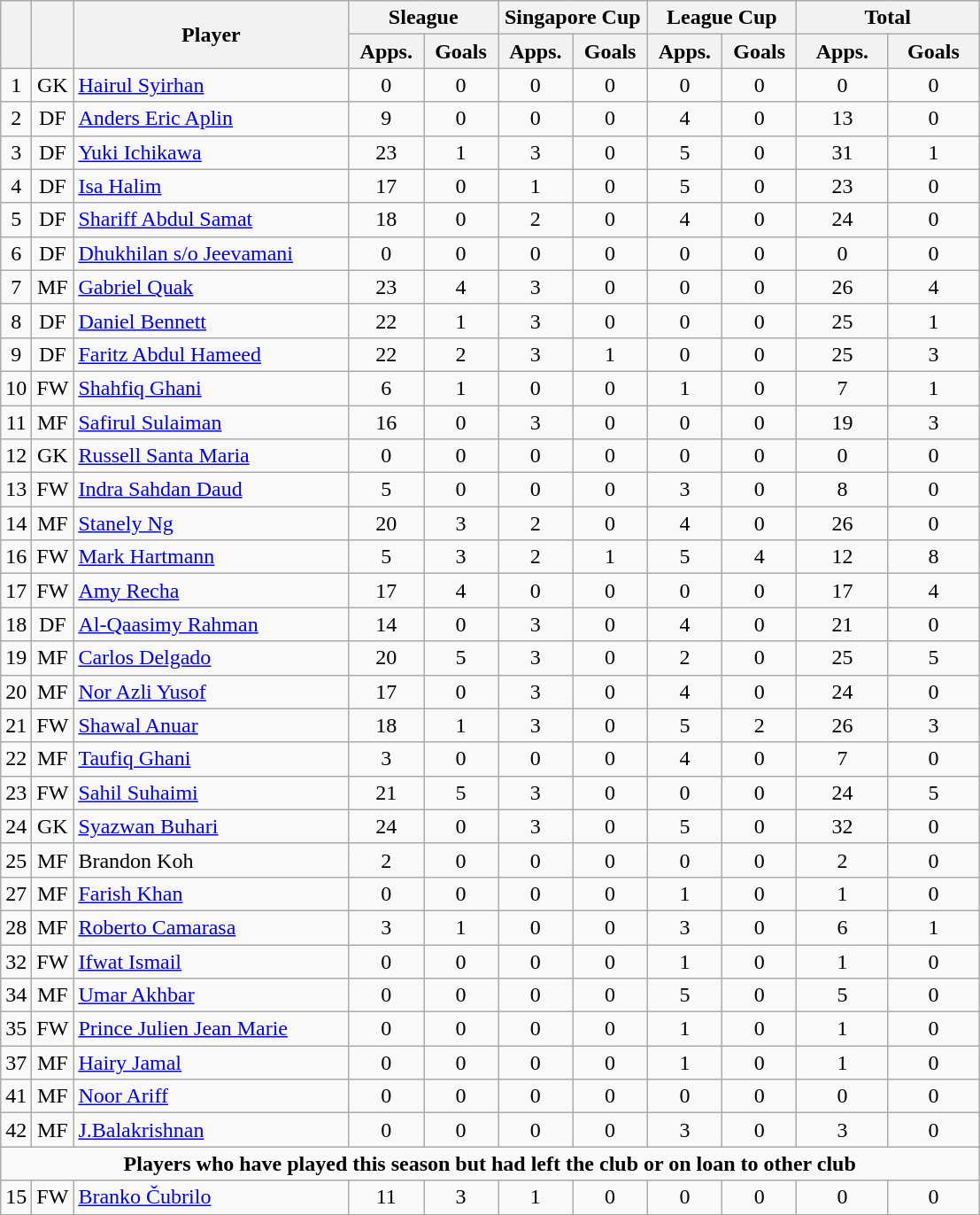<table class="wikitable sortable" style="text-align:center">
<tr>
<th rowspan=2></th>
<th rowspan=2></th>
<th rowspan=2 width="200">Player</th>
<th colspan=2 width="105">Sleague</th>
<th colspan=2 width="105">Singapore Cup</th>
<th colspan=2 width="105">League Cup</th>
<th colspan=2 width="130">Total</th>
</tr>
<tr>
<th>Apps.</th>
<th>Goals</th>
<th>Apps.</th>
<th>Goals</th>
<th>Apps.</th>
<th>Goals</th>
<th>Apps.</th>
<th>Goals</th>
</tr>
<tr>
<td>1</td>
<td>GK</td>
<td align=left> <a href='#'>Hairul Syirhan</a></td>
<td>0</td>
<td>0</td>
<td>0</td>
<td>0</td>
<td>0</td>
<td>0</td>
<td>0</td>
<td>0</td>
</tr>
<tr>
<td>2</td>
<td>DF</td>
<td align=left> <a href='#'>Anders Eric Aplin</a></td>
<td>9</td>
<td>0</td>
<td>0</td>
<td>0</td>
<td>4</td>
<td>0</td>
<td>13</td>
<td>0</td>
</tr>
<tr>
<td>3</td>
<td>DF</td>
<td align=left> <a href='#'>Yuki Ichikawa</a></td>
<td>23</td>
<td>1</td>
<td>3</td>
<td>0</td>
<td>5</td>
<td>0</td>
<td>31</td>
<td>1</td>
</tr>
<tr>
<td>4</td>
<td>DF</td>
<td align=left> <a href='#'>Isa Halim</a></td>
<td>17</td>
<td>0</td>
<td>1</td>
<td>0</td>
<td>5</td>
<td>0</td>
<td>23</td>
<td>0</td>
</tr>
<tr>
<td>5</td>
<td>DF</td>
<td align=left> <a href='#'>Shariff Abdul Samat</a></td>
<td>18</td>
<td>0</td>
<td>2</td>
<td>0</td>
<td>4</td>
<td>0</td>
<td>24</td>
<td>0</td>
</tr>
<tr>
<td>6</td>
<td>DF</td>
<td align=left> <a href='#'>Dhukhilan s/o Jeevamani</a></td>
<td>0</td>
<td>0</td>
<td>0</td>
<td>0</td>
<td>0</td>
<td>0</td>
<td>0</td>
<td>0</td>
</tr>
<tr>
<td>7</td>
<td>MF</td>
<td align=left> <a href='#'>Gabriel Quak</a></td>
<td>23</td>
<td>4</td>
<td>3</td>
<td>0</td>
<td>0</td>
<td>0</td>
<td>26</td>
<td>4</td>
</tr>
<tr>
<td>8</td>
<td>DF</td>
<td align=left> <a href='#'>Daniel Bennett</a></td>
<td>22</td>
<td>1</td>
<td>3</td>
<td>0</td>
<td>0</td>
<td>0</td>
<td>25</td>
<td>1</td>
</tr>
<tr>
<td>9</td>
<td>DF</td>
<td align=left> <a href='#'>Faritz Abdul Hameed</a></td>
<td>22</td>
<td>2</td>
<td>3</td>
<td>1</td>
<td>0</td>
<td>0</td>
<td>25</td>
<td>3</td>
</tr>
<tr>
<td>10</td>
<td>FW</td>
<td align=left> <a href='#'>Shahfiq Ghani</a></td>
<td>6</td>
<td>1</td>
<td>0</td>
<td>0</td>
<td>1</td>
<td>0</td>
<td>7</td>
<td>1</td>
</tr>
<tr>
<td>11</td>
<td>MF</td>
<td align=left> <a href='#'>Safirul Sulaiman</a></td>
<td>16</td>
<td>0</td>
<td>3</td>
<td>0</td>
<td>0</td>
<td>0</td>
<td>19</td>
<td>3</td>
</tr>
<tr>
<td>12</td>
<td>GK</td>
<td align=left> <a href='#'>Russell Santa Maria</a></td>
<td>0</td>
<td>0</td>
<td>0</td>
<td>0</td>
<td>0</td>
<td>0</td>
<td>0</td>
<td>0</td>
</tr>
<tr>
<td>13</td>
<td>FW</td>
<td align=left> <a href='#'>Indra Sahdan Daud</a></td>
<td>5</td>
<td>0</td>
<td>0</td>
<td>0</td>
<td>3</td>
<td>0</td>
<td>8</td>
<td>0</td>
</tr>
<tr>
<td>14</td>
<td>MF</td>
<td align=left> <a href='#'>Stanely Ng</a></td>
<td>20</td>
<td>3</td>
<td>2</td>
<td>0</td>
<td>4</td>
<td>0</td>
<td>26</td>
<td>0</td>
</tr>
<tr>
<td>16</td>
<td>FW</td>
<td align=left> <a href='#'>Mark Hartmann</a></td>
<td>5</td>
<td>3</td>
<td>2</td>
<td>1</td>
<td>5</td>
<td>4</td>
<td>12</td>
<td>8</td>
</tr>
<tr>
<td>17</td>
<td>FW</td>
<td align=left> <a href='#'>Amy Recha</a></td>
<td>17</td>
<td>4</td>
<td>0</td>
<td>0</td>
<td>0</td>
<td>0</td>
<td>17</td>
<td>4</td>
</tr>
<tr>
<td>18</td>
<td>DF</td>
<td align=left> <a href='#'>Al-Qaasimy Rahman</a></td>
<td>14</td>
<td>0</td>
<td>3</td>
<td>0</td>
<td>4</td>
<td>0</td>
<td>21</td>
<td>0</td>
</tr>
<tr>
<td>19</td>
<td>MF</td>
<td align=left> <a href='#'>Carlos Delgado</a></td>
<td>20</td>
<td>5</td>
<td>3</td>
<td>0</td>
<td>2</td>
<td>0</td>
<td>25</td>
<td>5</td>
</tr>
<tr>
<td>20</td>
<td>MF</td>
<td align=left> <a href='#'>Nor Azli Yusof</a></td>
<td>17</td>
<td>0</td>
<td>3</td>
<td>0</td>
<td>4</td>
<td>0</td>
<td>24</td>
<td>0</td>
</tr>
<tr>
<td>21</td>
<td>FW</td>
<td align=left> <a href='#'>Shawal Anuar</a></td>
<td>18</td>
<td>1</td>
<td>3</td>
<td>0</td>
<td>5</td>
<td>2</td>
<td>26</td>
<td>3</td>
</tr>
<tr>
<td>22</td>
<td>MF</td>
<td align=left> <a href='#'>Taufiq Ghani</a></td>
<td>3</td>
<td>0</td>
<td>0</td>
<td>0</td>
<td>4</td>
<td>0</td>
<td>7</td>
<td>0</td>
</tr>
<tr>
<td>23</td>
<td>FW</td>
<td align=left> <a href='#'>Sahil Suhaimi</a></td>
<td>21</td>
<td>5</td>
<td>3</td>
<td>0</td>
<td>0</td>
<td>0</td>
<td>24</td>
<td>5</td>
</tr>
<tr>
<td>24</td>
<td>GK</td>
<td align=left> <a href='#'>Syazwan Buhari</a></td>
<td>24</td>
<td>0</td>
<td>3</td>
<td>0</td>
<td>5</td>
<td>0</td>
<td>32</td>
<td>0</td>
</tr>
<tr>
<td>25</td>
<td>MF</td>
<td align=left> Brandon Koh</td>
<td>2</td>
<td>0</td>
<td>0</td>
<td>0</td>
<td>0</td>
<td>0</td>
<td>2</td>
<td>0</td>
</tr>
<tr>
<td>27</td>
<td>MF</td>
<td align=left> <a href='#'>Farish Khan</a></td>
<td>0</td>
<td>0</td>
<td>0</td>
<td>0</td>
<td>1</td>
<td>0</td>
<td>1</td>
<td>0</td>
</tr>
<tr>
<td>28</td>
<td>MF</td>
<td align=left> <a href='#'>Roberto Camarasa</a></td>
<td>3</td>
<td>1</td>
<td>0</td>
<td>0</td>
<td>3</td>
<td>0</td>
<td>6</td>
<td>1</td>
</tr>
<tr>
<td>32</td>
<td>FW</td>
<td align=left> <a href='#'>Ifwat Ismail</a></td>
<td>0</td>
<td>0</td>
<td>0</td>
<td>0</td>
<td>1</td>
<td>0</td>
<td>1</td>
<td>0</td>
</tr>
<tr>
<td>34</td>
<td>MF</td>
<td align=left> <a href='#'>Umar Akhbar</a></td>
<td>0</td>
<td>0</td>
<td>0</td>
<td>0</td>
<td>5</td>
<td>0</td>
<td>5</td>
<td>0</td>
</tr>
<tr>
<td>35</td>
<td>FW</td>
<td align=left> <a href='#'>Prince Julien Jean Marie</a></td>
<td>0</td>
<td>0</td>
<td>0</td>
<td>0</td>
<td>1</td>
<td>0</td>
<td>1</td>
<td>0</td>
</tr>
<tr>
<td>37</td>
<td>MF</td>
<td align=left> <a href='#'>Hairy Jamal</a></td>
<td>0</td>
<td>0</td>
<td>0</td>
<td>0</td>
<td>1</td>
<td>0</td>
<td>1</td>
<td>0</td>
</tr>
<tr>
<td>41</td>
<td>MF</td>
<td align=left> <a href='#'>Noor Ariff</a></td>
<td>0</td>
<td>0</td>
<td>0</td>
<td>0</td>
<td>0</td>
<td>0</td>
<td>0</td>
<td>0</td>
</tr>
<tr>
<td>42</td>
<td>MF</td>
<td align=left> <a href='#'>J.Balakrishnan</a></td>
<td>0</td>
<td>0</td>
<td>0</td>
<td>0</td>
<td>3</td>
<td>0</td>
<td>3</td>
<td>0</td>
</tr>
<tr>
<td colspan="17"><strong>Players who have played this season but had left the club or on loan to other club</strong></td>
</tr>
<tr>
<td>15</td>
<td>FW</td>
<td align=left> <a href='#'>Branko Čubrilo</a></td>
<td>11</td>
<td>3</td>
<td>1</td>
<td>0</td>
<td>0</td>
<td>0</td>
<td>0</td>
<td>0</td>
</tr>
<tr>
</tr>
</table>
